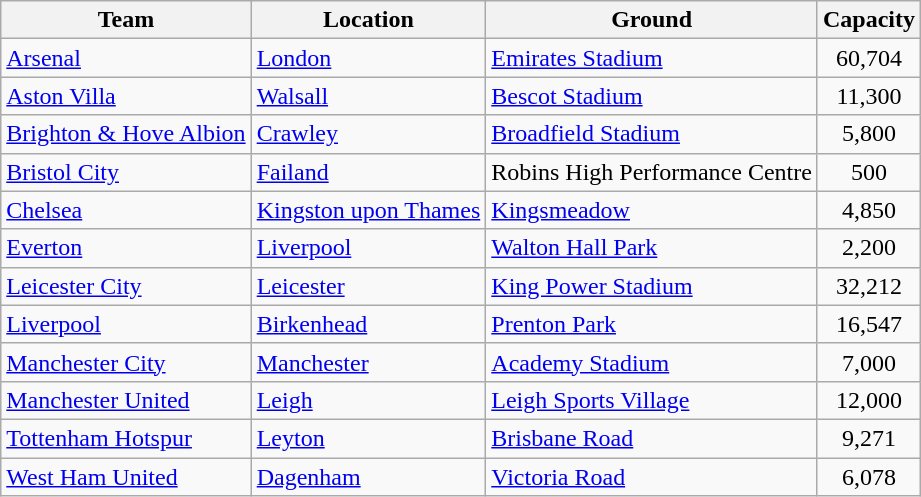<table class="wikitable sortable">
<tr>
<th>Team</th>
<th>Location</th>
<th>Ground</th>
<th>Capacity</th>
</tr>
<tr>
<td><a href='#'>Arsenal</a></td>
<td><a href='#'>London</a> </td>
<td><a href='#'>Emirates Stadium</a></td>
<td style="text-align:center">60,704</td>
</tr>
<tr>
<td><a href='#'>Aston Villa</a></td>
<td><a href='#'>Walsall</a></td>
<td><a href='#'>Bescot Stadium</a></td>
<td style="text-align:center">11,300</td>
</tr>
<tr>
<td><a href='#'>Brighton & Hove Albion</a></td>
<td><a href='#'>Crawley</a></td>
<td><a href='#'>Broadfield Stadium</a></td>
<td style="text-align:center">5,800</td>
</tr>
<tr>
<td><a href='#'>Bristol City</a></td>
<td><a href='#'>Failand</a></td>
<td>Robins High Performance Centre</td>
<td style="text-align:center">500</td>
</tr>
<tr>
<td><a href='#'>Chelsea</a></td>
<td><a href='#'>Kingston upon Thames</a></td>
<td><a href='#'>Kingsmeadow</a></td>
<td style="text-align:center">4,850</td>
</tr>
<tr>
<td><a href='#'>Everton</a></td>
<td><a href='#'>Liverpool</a></td>
<td><a href='#'>Walton Hall Park</a></td>
<td style="text-align:center">2,200</td>
</tr>
<tr>
<td><a href='#'>Leicester City</a></td>
<td><a href='#'>Leicester</a></td>
<td><a href='#'>King Power Stadium</a></td>
<td style="text-align:center">32,212</td>
</tr>
<tr>
<td><a href='#'>Liverpool</a></td>
<td><a href='#'>Birkenhead</a></td>
<td><a href='#'>Prenton Park</a></td>
<td style="text-align:center">16,547</td>
</tr>
<tr>
<td><a href='#'>Manchester City</a></td>
<td><a href='#'>Manchester</a></td>
<td><a href='#'>Academy Stadium</a></td>
<td style="text-align:center">7,000</td>
</tr>
<tr>
<td><a href='#'>Manchester United</a></td>
<td><a href='#'>Leigh</a></td>
<td><a href='#'>Leigh Sports Village</a></td>
<td style="text-align:center">12,000</td>
</tr>
<tr>
<td><a href='#'>Tottenham Hotspur</a></td>
<td><a href='#'>Leyton</a></td>
<td><a href='#'>Brisbane Road</a></td>
<td style="text-align:center">9,271</td>
</tr>
<tr>
<td><a href='#'>West Ham United</a></td>
<td><a href='#'>Dagenham</a></td>
<td><a href='#'>Victoria Road</a></td>
<td style="text-align:center">6,078</td>
</tr>
</table>
